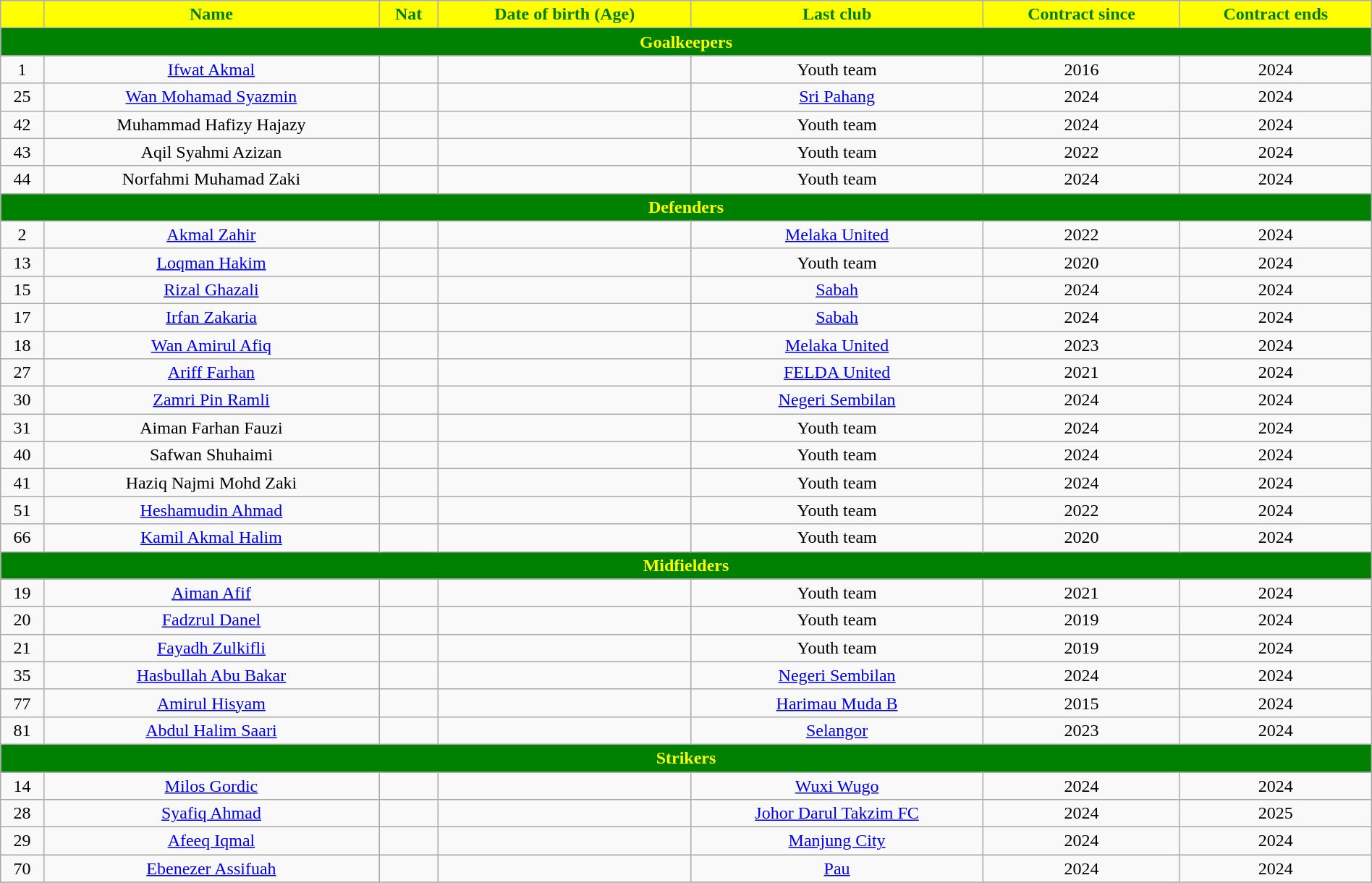<table class="wikitable" style="text-align:center; font-size:100%; width:100%;">
<tr>
<th style="background:yellow; color:green; text-align:center;"></th>
<th style="background:yellow; color:green; text-align:center;">Name</th>
<th style="background:yellow; color:green; text-align:center;">Nat</th>
<th style="background:yellow; color:green; text-align:center;">Date of birth (Age)</th>
<th style="background:yellow; color:green; text-align:center;">Last club</th>
<th style="background:yellow; color:green; text-align:center;">Contract since</th>
<th style="background:yellow; color:green; text-align:center;">Contract ends</th>
</tr>
<tr>
<th colspan="10" style="background:green; color:yellow; text-align:center">Goalkeepers</th>
</tr>
<tr>
<td>1</td>
<td><a href='#'>Ifwat Akmal</a></td>
<td></td>
<td></td>
<td>Youth team</td>
<td>2016</td>
<td>2024</td>
</tr>
<tr>
<td>25</td>
<td><a href='#'>Wan Mohamad Syazmin</a></td>
<td></td>
<td></td>
<td><a href='#'>Sri Pahang</a></td>
<td>2024</td>
<td>2024</td>
</tr>
<tr>
<td>42</td>
<td>Muhammad Hafizy Hajazy</td>
<td></td>
<td></td>
<td>Youth team</td>
<td>2024</td>
<td>2024</td>
</tr>
<tr>
<td>43</td>
<td>Aqil Syahmi Azizan</td>
<td></td>
<td></td>
<td>Youth team</td>
<td>2022</td>
<td>2024</td>
</tr>
<tr>
<td>44</td>
<td>Norfahmi Muhamad Zaki</td>
<td></td>
<td></td>
<td>Youth team</td>
<td>2024</td>
<td>2024</td>
</tr>
<tr>
<th colspan="10" style="background:green; color:yellow; text-align:center">Defenders</th>
</tr>
<tr>
<td>2</td>
<td><a href='#'>Akmal Zahir</a></td>
<td></td>
<td></td>
<td> <a href='#'>Melaka United</a></td>
<td>2022</td>
<td>2024</td>
</tr>
<tr>
<td>13</td>
<td><a href='#'>Loqman Hakim</a></td>
<td></td>
<td></td>
<td>Youth team</td>
<td>2020</td>
<td>2024</td>
</tr>
<tr>
<td>15</td>
<td><a href='#'>Rizal Ghazali</a></td>
<td></td>
<td></td>
<td> <a href='#'>Sabah</a></td>
<td>2024</td>
<td>2024</td>
</tr>
<tr>
<td>17</td>
<td><a href='#'>Irfan Zakaria</a></td>
<td></td>
<td></td>
<td> <a href='#'>Sabah</a></td>
<td>2024</td>
<td>2024</td>
</tr>
<tr>
<td>18</td>
<td><a href='#'>Wan Amirul Afiq</a></td>
<td></td>
<td></td>
<td> <a href='#'>Melaka United</a></td>
<td>2023</td>
<td>2024</td>
</tr>
<tr>
<td>27</td>
<td><a href='#'>Ariff Farhan</a></td>
<td></td>
<td></td>
<td> <a href='#'>FELDA United</a></td>
<td>2021</td>
<td>2024</td>
</tr>
<tr>
<td>30</td>
<td><a href='#'>Zamri Pin Ramli</a></td>
<td></td>
<td></td>
<td> <a href='#'>Negeri Sembilan</a></td>
<td>2024</td>
<td>2024</td>
</tr>
<tr>
<td>31</td>
<td>Aiman Farhan Fauzi</td>
<td></td>
<td></td>
<td>Youth team</td>
<td>2024</td>
<td>2024</td>
</tr>
<tr>
<td>40</td>
<td>Safwan Shuhaimi</td>
<td></td>
<td></td>
<td>Youth team</td>
<td>2024</td>
<td>2024</td>
</tr>
<tr>
<td>41</td>
<td>Haziq Najmi Mohd Zaki</td>
<td></td>
<td></td>
<td>Youth team</td>
<td>2024</td>
<td>2024</td>
</tr>
<tr>
<td>51</td>
<td><a href='#'>Heshamudin Ahmad</a></td>
<td></td>
<td></td>
<td>Youth team</td>
<td>2022</td>
<td>2024</td>
</tr>
<tr>
<td>66</td>
<td><a href='#'>Kamil Akmal Halim</a></td>
<td></td>
<td></td>
<td>Youth team</td>
<td>2020</td>
<td>2024</td>
</tr>
<tr>
<th colspan="10" style="background:green; color:yellow; text-align:center">Midfielders</th>
</tr>
<tr>
<td>19</td>
<td><a href='#'>Aiman Afif</a></td>
<td></td>
<td></td>
<td>Youth team</td>
<td>2021</td>
<td>2024</td>
</tr>
<tr>
<td>20</td>
<td><a href='#'>Fadzrul Danel</a></td>
<td></td>
<td></td>
<td>Youth team</td>
<td>2019</td>
<td>2024</td>
</tr>
<tr>
<td>21</td>
<td><a href='#'>Fayadh Zulkifli</a></td>
<td></td>
<td></td>
<td>Youth team</td>
<td>2019</td>
<td>2024</td>
</tr>
<tr>
<td>35</td>
<td><a href='#'>Hasbullah Abu Bakar</a></td>
<td></td>
<td></td>
<td> <a href='#'>Negeri Sembilan</a></td>
<td>2024</td>
<td>2024</td>
</tr>
<tr>
<td>77</td>
<td><a href='#'>Amirul Hisyam</a></td>
<td></td>
<td></td>
<td> <a href='#'>Harimau Muda B</a></td>
<td>2015</td>
<td>2024</td>
</tr>
<tr>
<td>81</td>
<td><a href='#'>Abdul Halim Saari</a></td>
<td></td>
<td></td>
<td> <a href='#'>Selangor</a></td>
<td>2023</td>
<td>2024</td>
</tr>
<tr>
<th colspan="10" style="background:green; color:yellow; text-align:center">Strikers</th>
</tr>
<tr>
<td>14</td>
<td><a href='#'>Milos Gordic</a></td>
<td></td>
<td></td>
<td> <a href='#'>Wuxi Wugo</a></td>
<td>2024</td>
<td>2024</td>
</tr>
<tr>
<td>28</td>
<td><a href='#'>Syafiq Ahmad</a></td>
<td></td>
<td></td>
<td> <a href='#'>Johor Darul Takzim FC</a></td>
<td>2024</td>
<td>2025</td>
</tr>
<tr>
<td>29</td>
<td><a href='#'>Afeeq Iqmal</a></td>
<td></td>
<td></td>
<td> <a href='#'>Manjung City</a></td>
<td>2024</td>
<td>2024</td>
</tr>
<tr>
<td>70</td>
<td><a href='#'>Ebenezer Assifuah</a></td>
<td></td>
<td></td>
<td> <a href='#'>Pau</a></td>
<td>2024</td>
<td>2024</td>
</tr>
<tr>
</tr>
</table>
